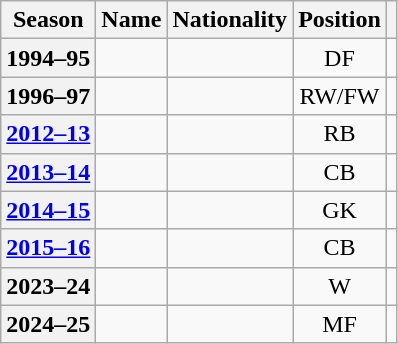<table class="wikitable plainrowheaders">
<tr>
<th scope="col">Season</th>
<th scope="col">Name</th>
<th scope="col">Nationality</th>
<th scope="col">Position</th>
<th scope="col" class="unsortable"></th>
</tr>
<tr>
<th scope="row" style="text-align:center">1994–95</th>
<td></td>
<td></td>
<td style="text-align:center;">DF</td>
<td style="text-align:center;"></td>
</tr>
<tr>
<th scope="row" style="text-align:center">1996–97</th>
<td></td>
<td></td>
<td style="text-align:center;">RW/FW</td>
<td style="text-align:center;"></td>
</tr>
<tr>
<th scope="row" style="text-align:center"><a href='#'>2012–13</a></th>
<td></td>
<td></td>
<td style="text-align:center;">RB</td>
<td style="text-align:center;"></td>
</tr>
<tr>
<th scope="row" style="text-align:center"><a href='#'>2013–14</a></th>
<td></td>
<td></td>
<td style="text-align:center;">CB</td>
<td style="text-align:center;"></td>
</tr>
<tr>
<th scope="row" style="text-align:center"><a href='#'>2014–15</a></th>
<td></td>
<td></td>
<td style="text-align:center;">GK</td>
<td style="text-align:center;"></td>
</tr>
<tr>
<th scope="row" style="text-align:center"><a href='#'>2015–16</a></th>
<td></td>
<td></td>
<td style="text-align:center;">CB</td>
<td style="text-align:center;"></td>
</tr>
<tr>
<th scope="row" style="text-align:center">2023–24</th>
<td></td>
<td></td>
<td style="text-align:center;">W</td>
<td style="text-align:center;"></td>
</tr>
<tr>
<th scope="row" style="text-align:center">2024–25</th>
<td></td>
<td></td>
<td style="text-align: center;">MF</td>
<td style="text-align: center;"></td>
</tr>
</table>
